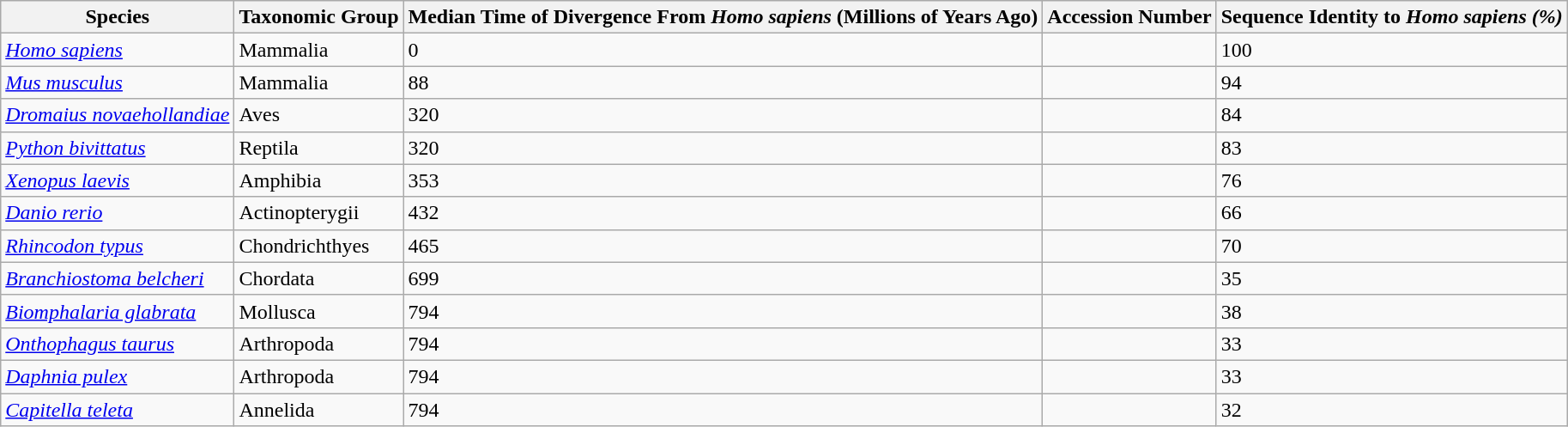<table class="wikitable">
<tr>
<th>Species</th>
<th>Taxonomic Group</th>
<th>Median Time of Divergence From <em>Homo sapiens</em> (Millions of Years Ago)</th>
<th>Accession Number</th>
<th>Sequence Identity to <em>Homo sapiens (%)</em></th>
</tr>
<tr>
<td><em><a href='#'>Homo sapiens</a></em></td>
<td>Mammalia</td>
<td>0</td>
<td></td>
<td>100</td>
</tr>
<tr>
<td><em><a href='#'>Mus musculus</a></em></td>
<td>Mammalia</td>
<td>88</td>
<td></td>
<td>94</td>
</tr>
<tr>
<td><em><a href='#'>Dromaius novaehollandiae</a></em></td>
<td>Aves</td>
<td>320</td>
<td></td>
<td>84</td>
</tr>
<tr>
<td><em><a href='#'>Python bivittatus</a></em></td>
<td>Reptila</td>
<td>320</td>
<td></td>
<td>83</td>
</tr>
<tr>
<td><em><a href='#'>Xenopus laevis</a></em></td>
<td>Amphibia</td>
<td>353</td>
<td></td>
<td>76</td>
</tr>
<tr>
<td><em><a href='#'>Danio rerio</a></em></td>
<td>Actinopterygii</td>
<td>432</td>
<td></td>
<td>66</td>
</tr>
<tr>
<td><em><a href='#'>Rhincodon typus</a></em></td>
<td>Chondrichthyes</td>
<td>465</td>
<td></td>
<td>70</td>
</tr>
<tr>
<td><em><a href='#'>Branchiostoma belcheri</a></em></td>
<td>Chordata</td>
<td>699</td>
<td></td>
<td>35</td>
</tr>
<tr>
<td><em><a href='#'>Biomphalaria glabrata</a></em></td>
<td>Mollusca</td>
<td>794</td>
<td></td>
<td>38</td>
</tr>
<tr>
<td><em><a href='#'>Onthophagus taurus</a></em></td>
<td>Arthropoda</td>
<td>794</td>
<td></td>
<td>33</td>
</tr>
<tr>
<td><em><a href='#'>Daphnia pulex</a></em></td>
<td>Arthropoda</td>
<td>794</td>
<td></td>
<td>33</td>
</tr>
<tr>
<td><em><a href='#'>Capitella teleta</a></em></td>
<td>Annelida</td>
<td>794</td>
<td></td>
<td>32</td>
</tr>
</table>
